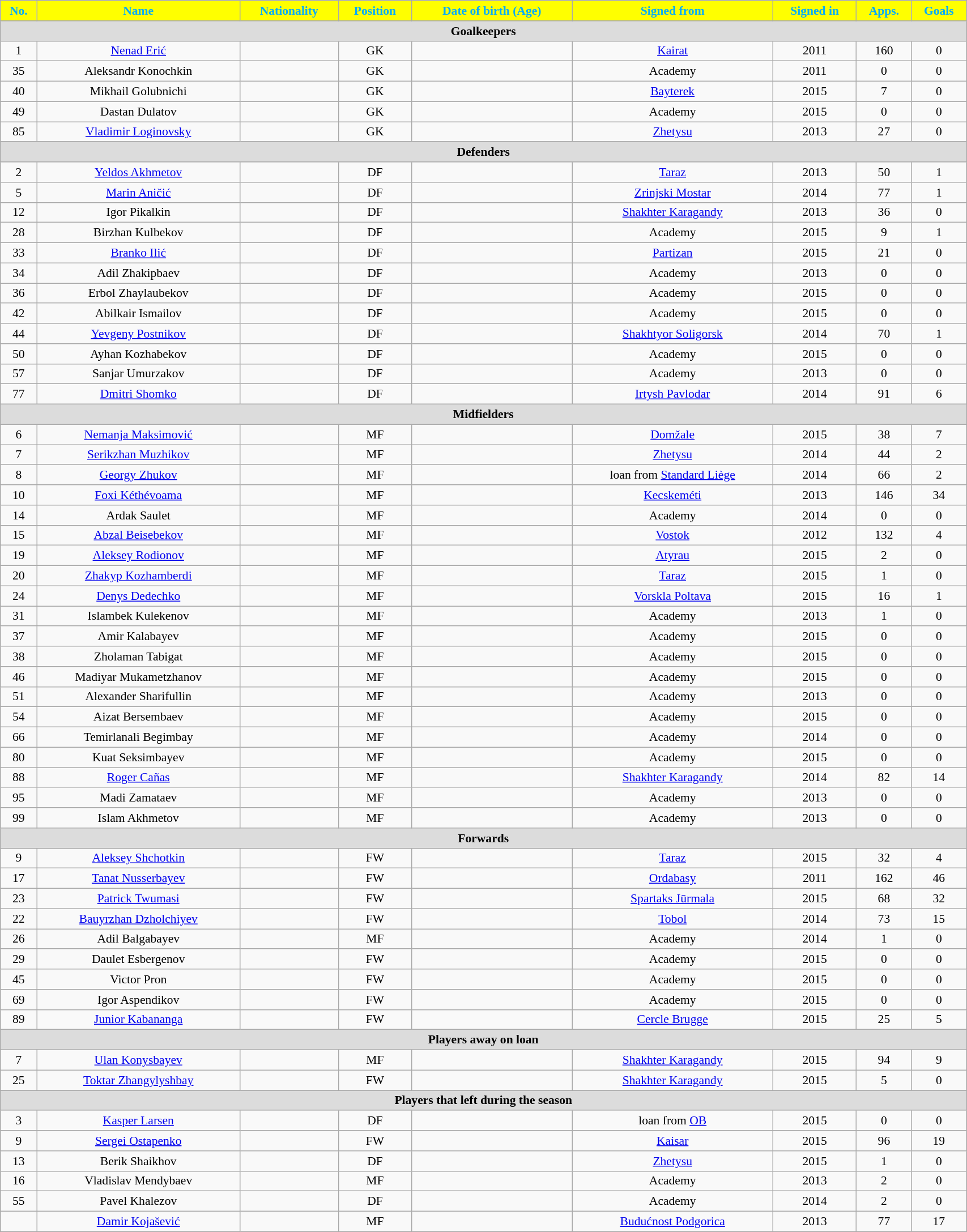<table class="wikitable"  style="text-align:center; font-size:90%; width:90%;">
<tr>
<th style="background:#ffff00; color:#00AAFF; text-align:center;">No.</th>
<th style="background:#ffff00; color:#00AAFF; text-align:center;">Name</th>
<th style="background:#ffff00; color:#00AAFF; text-align:center;">Nationality</th>
<th style="background:#ffff00; color:#00AAFF; text-align:center;">Position</th>
<th style="background:#ffff00; color:#00AAFF; text-align:center;">Date of birth (Age)</th>
<th style="background:#ffff00; color:#00AAFF; text-align:center;">Signed from</th>
<th style="background:#ffff00; color:#00AAFF; text-align:center;">Signed in</th>
<th style="background:#ffff00; color:#00AAFF; text-align:center;">Apps.</th>
<th style="background:#ffff00; color:#00AAFF; text-align:center;">Goals</th>
</tr>
<tr>
<th colspan="11"  style="background:#dcdcdc; text-align:center;">Goalkeepers</th>
</tr>
<tr>
<td>1</td>
<td><a href='#'>Nenad Erić</a></td>
<td></td>
<td>GK</td>
<td></td>
<td><a href='#'>Kairat</a></td>
<td>2011</td>
<td>160</td>
<td>0</td>
</tr>
<tr>
<td>35</td>
<td>Aleksandr Konochkin</td>
<td></td>
<td>GK</td>
<td></td>
<td>Academy</td>
<td>2011</td>
<td>0</td>
<td>0</td>
</tr>
<tr>
<td>40</td>
<td>Mikhail Golubnichi</td>
<td></td>
<td>GK</td>
<td></td>
<td><a href='#'>Bayterek</a></td>
<td>2015</td>
<td>7</td>
<td>0</td>
</tr>
<tr>
<td>49</td>
<td>Dastan Dulatov</td>
<td></td>
<td>GK</td>
<td></td>
<td>Academy</td>
<td>2015</td>
<td>0</td>
<td>0</td>
</tr>
<tr>
<td>85</td>
<td><a href='#'>Vladimir Loginovsky</a></td>
<td></td>
<td>GK</td>
<td></td>
<td><a href='#'>Zhetysu</a></td>
<td>2013</td>
<td>27</td>
<td>0</td>
</tr>
<tr>
<th colspan="11"  style="background:#dcdcdc; text-align:center;">Defenders</th>
</tr>
<tr>
<td>2</td>
<td><a href='#'>Yeldos Akhmetov</a></td>
<td></td>
<td>DF</td>
<td></td>
<td><a href='#'>Taraz</a></td>
<td>2013</td>
<td>50</td>
<td>1</td>
</tr>
<tr>
<td>5</td>
<td><a href='#'>Marin Aničić</a></td>
<td></td>
<td>DF</td>
<td></td>
<td><a href='#'>Zrinjski Mostar</a></td>
<td>2014</td>
<td>77</td>
<td>1</td>
</tr>
<tr>
<td>12</td>
<td>Igor Pikalkin</td>
<td></td>
<td>DF</td>
<td></td>
<td><a href='#'>Shakhter Karagandy</a></td>
<td>2013</td>
<td>36</td>
<td>0</td>
</tr>
<tr>
<td>28</td>
<td>Birzhan Kulbekov</td>
<td></td>
<td>DF</td>
<td></td>
<td>Academy</td>
<td>2015</td>
<td>9</td>
<td>1</td>
</tr>
<tr>
<td>33</td>
<td><a href='#'>Branko Ilić</a></td>
<td></td>
<td>DF</td>
<td></td>
<td><a href='#'>Partizan</a></td>
<td>2015</td>
<td>21</td>
<td>0</td>
</tr>
<tr>
<td>34</td>
<td>Adil Zhakipbaev</td>
<td></td>
<td>DF</td>
<td></td>
<td>Academy</td>
<td>2013</td>
<td>0</td>
<td>0</td>
</tr>
<tr>
<td>36</td>
<td>Erbol Zhaylaubekov</td>
<td></td>
<td>DF</td>
<td></td>
<td>Academy</td>
<td>2015</td>
<td>0</td>
<td>0</td>
</tr>
<tr>
<td>42</td>
<td>Abilkair Ismailov</td>
<td></td>
<td>DF</td>
<td></td>
<td>Academy</td>
<td>2015</td>
<td>0</td>
<td>0</td>
</tr>
<tr>
<td>44</td>
<td><a href='#'>Yevgeny Postnikov</a></td>
<td></td>
<td>DF</td>
<td></td>
<td><a href='#'>Shakhtyor Soligorsk</a></td>
<td>2014</td>
<td>70</td>
<td>1</td>
</tr>
<tr>
<td>50</td>
<td>Ayhan Kozhabekov</td>
<td></td>
<td>DF</td>
<td></td>
<td>Academy</td>
<td>2015</td>
<td>0</td>
<td>0</td>
</tr>
<tr>
<td>57</td>
<td>Sanjar Umurzakov</td>
<td></td>
<td>DF</td>
<td></td>
<td>Academy</td>
<td>2013</td>
<td>0</td>
<td>0</td>
</tr>
<tr>
<td>77</td>
<td><a href='#'>Dmitri Shomko</a></td>
<td></td>
<td>DF</td>
<td></td>
<td><a href='#'>Irtysh Pavlodar</a></td>
<td>2014</td>
<td>91</td>
<td>6</td>
</tr>
<tr>
<th colspan="11"  style="background:#dcdcdc; text-align:center;">Midfielders</th>
</tr>
<tr>
<td>6</td>
<td><a href='#'>Nemanja Maksimović</a></td>
<td></td>
<td>MF</td>
<td></td>
<td><a href='#'>Domžale</a></td>
<td>2015</td>
<td>38</td>
<td>7</td>
</tr>
<tr>
<td>7</td>
<td><a href='#'>Serikzhan Muzhikov</a></td>
<td></td>
<td>MF</td>
<td></td>
<td><a href='#'>Zhetysu</a></td>
<td>2014</td>
<td>44</td>
<td>2</td>
</tr>
<tr>
<td>8</td>
<td><a href='#'>Georgy Zhukov</a></td>
<td></td>
<td>MF</td>
<td></td>
<td>loan from <a href='#'>Standard Liège</a></td>
<td>2014</td>
<td>66</td>
<td>2</td>
</tr>
<tr>
<td>10</td>
<td><a href='#'>Foxi Kéthévoama</a></td>
<td></td>
<td>MF</td>
<td></td>
<td><a href='#'>Kecskeméti</a></td>
<td>2013</td>
<td>146</td>
<td>34</td>
</tr>
<tr>
<td>14</td>
<td>Ardak Saulet</td>
<td></td>
<td>MF</td>
<td></td>
<td>Academy</td>
<td>2014</td>
<td>0</td>
<td>0</td>
</tr>
<tr>
<td>15</td>
<td><a href='#'>Abzal Beisebekov</a></td>
<td></td>
<td>MF</td>
<td></td>
<td><a href='#'>Vostok</a></td>
<td>2012</td>
<td>132</td>
<td>4</td>
</tr>
<tr>
<td>19</td>
<td><a href='#'>Aleksey Rodionov</a></td>
<td></td>
<td>MF</td>
<td></td>
<td><a href='#'>Atyrau</a></td>
<td>2015</td>
<td>2</td>
<td>0</td>
</tr>
<tr>
<td>20</td>
<td><a href='#'>Zhakyp Kozhamberdi</a></td>
<td></td>
<td>MF</td>
<td></td>
<td><a href='#'>Taraz</a></td>
<td>2015</td>
<td>1</td>
<td>0</td>
</tr>
<tr>
<td>24</td>
<td><a href='#'>Denys Dedechko</a></td>
<td></td>
<td>MF</td>
<td></td>
<td><a href='#'>Vorskla Poltava</a></td>
<td>2015</td>
<td>16</td>
<td>1</td>
</tr>
<tr>
<td>31</td>
<td>Islambek Kulekenov</td>
<td></td>
<td>MF</td>
<td></td>
<td>Academy</td>
<td>2013</td>
<td>1</td>
<td>0</td>
</tr>
<tr>
<td>37</td>
<td>Amir Kalabayev</td>
<td></td>
<td>MF</td>
<td></td>
<td>Academy</td>
<td>2015</td>
<td>0</td>
<td>0</td>
</tr>
<tr>
<td>38</td>
<td>Zholaman Tabigat</td>
<td></td>
<td>MF</td>
<td></td>
<td>Academy</td>
<td>2015</td>
<td>0</td>
<td>0</td>
</tr>
<tr>
<td>46</td>
<td>Madiyar Mukametzhanov</td>
<td></td>
<td>MF</td>
<td></td>
<td>Academy</td>
<td>2015</td>
<td>0</td>
<td>0</td>
</tr>
<tr>
<td>51</td>
<td>Alexander Sharifullin</td>
<td></td>
<td>MF</td>
<td></td>
<td>Academy</td>
<td>2013</td>
<td>0</td>
<td>0</td>
</tr>
<tr>
<td>54</td>
<td>Aizat Bersembaev</td>
<td></td>
<td>MF</td>
<td></td>
<td>Academy</td>
<td>2015</td>
<td>0</td>
<td>0</td>
</tr>
<tr>
<td>66</td>
<td>Temirlanali Begimbay</td>
<td></td>
<td>MF</td>
<td></td>
<td>Academy</td>
<td>2014</td>
<td>0</td>
<td>0</td>
</tr>
<tr>
<td>80</td>
<td>Kuat Seksimbayev</td>
<td></td>
<td>MF</td>
<td></td>
<td>Academy</td>
<td>2015</td>
<td>0</td>
<td>0</td>
</tr>
<tr>
<td>88</td>
<td><a href='#'>Roger Cañas</a></td>
<td></td>
<td>MF</td>
<td></td>
<td><a href='#'>Shakhter Karagandy</a></td>
<td>2014</td>
<td>82</td>
<td>14</td>
</tr>
<tr>
<td>95</td>
<td>Madi Zamataev</td>
<td></td>
<td>MF</td>
<td></td>
<td>Academy</td>
<td>2013</td>
<td>0</td>
<td>0</td>
</tr>
<tr>
<td>99</td>
<td>Islam Akhmetov</td>
<td></td>
<td>MF</td>
<td></td>
<td>Academy</td>
<td>2013</td>
<td>0</td>
<td>0</td>
</tr>
<tr>
<th colspan="11"  style="background:#dcdcdc; text-align:center;">Forwards</th>
</tr>
<tr>
<td>9</td>
<td><a href='#'>Aleksey Shchotkin</a></td>
<td></td>
<td>FW</td>
<td></td>
<td><a href='#'>Taraz</a></td>
<td>2015</td>
<td>32</td>
<td>4</td>
</tr>
<tr>
<td>17</td>
<td><a href='#'>Tanat Nusserbayev</a></td>
<td></td>
<td>FW</td>
<td></td>
<td><a href='#'>Ordabasy</a></td>
<td>2011</td>
<td>162</td>
<td>46</td>
</tr>
<tr>
<td>23</td>
<td><a href='#'>Patrick Twumasi</a></td>
<td></td>
<td>FW</td>
<td></td>
<td><a href='#'>Spartaks Jūrmala</a></td>
<td>2015</td>
<td>68</td>
<td>32</td>
</tr>
<tr>
<td>22</td>
<td><a href='#'>Bauyrzhan Dzholchiyev</a></td>
<td></td>
<td>FW</td>
<td></td>
<td><a href='#'>Tobol</a></td>
<td>2014</td>
<td>73</td>
<td>15</td>
</tr>
<tr>
<td>26</td>
<td>Adil Balgabayev</td>
<td></td>
<td>MF</td>
<td></td>
<td>Academy</td>
<td>2014</td>
<td>1</td>
<td>0</td>
</tr>
<tr>
<td>29</td>
<td>Daulet Esbergenov</td>
<td></td>
<td>FW</td>
<td></td>
<td>Academy</td>
<td>2015</td>
<td>0</td>
<td>0</td>
</tr>
<tr>
<td>45</td>
<td>Victor Pron</td>
<td></td>
<td>FW</td>
<td></td>
<td>Academy</td>
<td>2015</td>
<td>0</td>
<td>0</td>
</tr>
<tr>
<td>69</td>
<td>Igor Aspendikov</td>
<td></td>
<td>FW</td>
<td></td>
<td>Academy</td>
<td>2015</td>
<td>0</td>
<td>0</td>
</tr>
<tr>
<td>89</td>
<td><a href='#'>Junior Kabananga</a></td>
<td></td>
<td>FW</td>
<td></td>
<td><a href='#'>Cercle Brugge</a></td>
<td>2015</td>
<td>25</td>
<td>5</td>
</tr>
<tr>
<th colspan="11"  style="background:#dcdcdc; text-align:center;">Players away on loan</th>
</tr>
<tr>
<td>7</td>
<td><a href='#'>Ulan Konysbayev</a></td>
<td></td>
<td>MF</td>
<td></td>
<td><a href='#'>Shakhter Karagandy</a></td>
<td>2015</td>
<td>94</td>
<td>9</td>
</tr>
<tr>
<td>25</td>
<td><a href='#'>Toktar Zhangylyshbay</a></td>
<td></td>
<td>FW</td>
<td></td>
<td><a href='#'>Shakhter Karagandy</a></td>
<td>2015</td>
<td>5</td>
<td>0</td>
</tr>
<tr>
<th colspan="11"  style="background:#dcdcdc; text-align:center;">Players that left during the season</th>
</tr>
<tr>
<td>3</td>
<td><a href='#'>Kasper Larsen</a></td>
<td></td>
<td>DF</td>
<td></td>
<td>loan from <a href='#'>OB</a></td>
<td>2015</td>
<td>0</td>
<td>0</td>
</tr>
<tr>
<td>9</td>
<td><a href='#'>Sergei Ostapenko</a></td>
<td></td>
<td>FW</td>
<td></td>
<td><a href='#'>Kaisar</a></td>
<td>2015</td>
<td>96</td>
<td>19</td>
</tr>
<tr>
<td>13</td>
<td>Berik Shaikhov</td>
<td></td>
<td>DF</td>
<td></td>
<td><a href='#'>Zhetysu</a></td>
<td>2015</td>
<td>1</td>
<td>0</td>
</tr>
<tr>
<td>16</td>
<td>Vladislav Mendybaev</td>
<td></td>
<td>MF</td>
<td></td>
<td>Academy</td>
<td>2013</td>
<td>2</td>
<td>0</td>
</tr>
<tr>
<td>55</td>
<td>Pavel Khalezov</td>
<td></td>
<td>DF</td>
<td></td>
<td>Academy</td>
<td>2014</td>
<td>2</td>
<td>0</td>
</tr>
<tr>
<td></td>
<td><a href='#'>Damir Kojašević</a></td>
<td></td>
<td>MF</td>
<td></td>
<td><a href='#'>Budućnost Podgorica</a></td>
<td>2013</td>
<td>77</td>
<td>17</td>
</tr>
</table>
